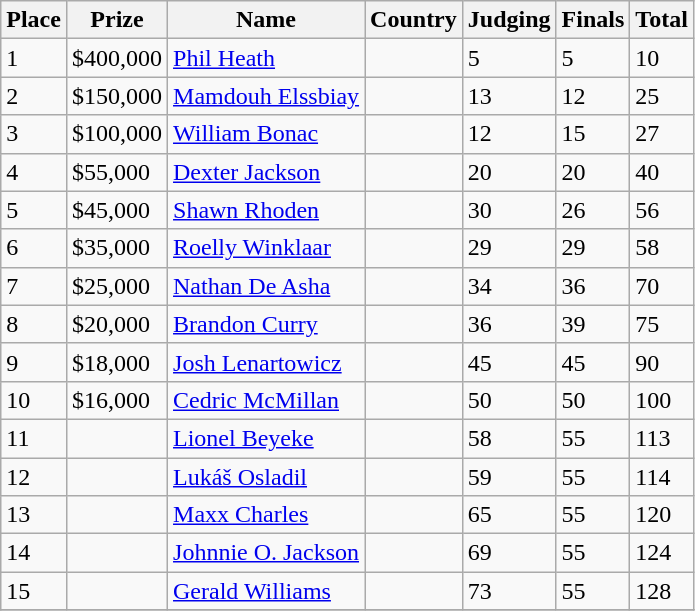<table class="wikitable sortable">
<tr>
<th>Place</th>
<th>Prize</th>
<th>Name</th>
<th>Country</th>
<th>Judging</th>
<th>Finals</th>
<th>Total</th>
</tr>
<tr>
<td>1</td>
<td>$400,000</td>
<td><a href='#'>Phil Heath</a></td>
<td></td>
<td>5</td>
<td>5</td>
<td>10</td>
</tr>
<tr>
<td>2</td>
<td>$150,000</td>
<td><a href='#'>Mamdouh Elssbiay</a></td>
<td></td>
<td>13</td>
<td>12</td>
<td>25</td>
</tr>
<tr>
<td>3</td>
<td>$100,000</td>
<td><a href='#'>William Bonac</a></td>
<td></td>
<td>12</td>
<td>15</td>
<td>27</td>
</tr>
<tr>
<td>4</td>
<td>$55,000</td>
<td><a href='#'>Dexter Jackson</a></td>
<td></td>
<td>20</td>
<td>20</td>
<td>40</td>
</tr>
<tr>
<td>5</td>
<td>$45,000</td>
<td><a href='#'>Shawn Rhoden</a></td>
<td></td>
<td>30</td>
<td>26</td>
<td>56</td>
</tr>
<tr>
<td>6</td>
<td>$35,000</td>
<td><a href='#'>Roelly Winklaar</a></td>
<td></td>
<td>29</td>
<td>29</td>
<td>58</td>
</tr>
<tr>
<td>7</td>
<td>$25,000</td>
<td><a href='#'>Nathan De Asha</a></td>
<td></td>
<td>34</td>
<td>36</td>
<td>70</td>
</tr>
<tr>
<td>8</td>
<td>$20,000</td>
<td><a href='#'>Brandon Curry</a></td>
<td></td>
<td>36</td>
<td>39</td>
<td>75</td>
</tr>
<tr>
<td>9</td>
<td>$18,000</td>
<td><a href='#'>Josh Lenartowicz</a></td>
<td></td>
<td>45</td>
<td>45</td>
<td>90</td>
</tr>
<tr>
<td>10</td>
<td>$16,000</td>
<td><a href='#'>Cedric McMillan</a></td>
<td></td>
<td>50</td>
<td>50</td>
<td>100</td>
</tr>
<tr>
<td>11</td>
<td></td>
<td><a href='#'>Lionel Beyeke</a></td>
<td></td>
<td>58</td>
<td>55</td>
<td>113</td>
</tr>
<tr>
<td>12</td>
<td></td>
<td><a href='#'>Lukáš Osladil</a></td>
<td></td>
<td>59</td>
<td>55</td>
<td>114</td>
</tr>
<tr>
<td>13</td>
<td></td>
<td><a href='#'>Maxx Charles</a></td>
<td></td>
<td>65</td>
<td>55</td>
<td>120</td>
</tr>
<tr>
<td>14</td>
<td></td>
<td><a href='#'>Johnnie O. Jackson</a></td>
<td></td>
<td>69</td>
<td>55</td>
<td>124</td>
</tr>
<tr>
<td>15</td>
<td></td>
<td><a href='#'>Gerald Williams</a></td>
<td></td>
<td>73</td>
<td>55</td>
<td>128</td>
</tr>
<tr>
</tr>
</table>
